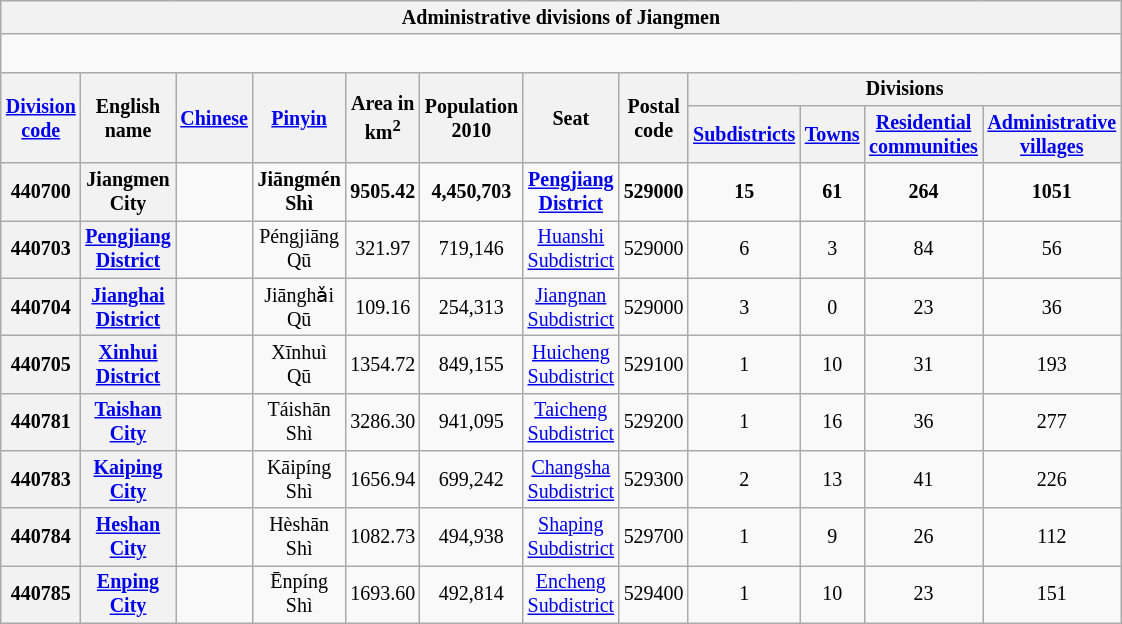<table class="wikitable" style="margin:1em auto 1em auto; width:50%; font-size:smaller; text-align:center">
<tr>
<th colspan="12"><strong>Administrative divisions of Jiangmen</strong></th>
</tr>
<tr>
<td colspan="12" style="font-size:larger"><div><br> 








</div></td>
</tr>
<tr>
<th ! scope="col" rowspan=2><a href='#'>Division code</a></th>
<th ! scope="col" rowspan=2>English name</th>
<th ! scope="col" rowspan=2><a href='#'>Chinese</a></th>
<th ! scope="col" rowspan=2><a href='#'>Pinyin</a></th>
<th ! scope="col" rowspan=2>Area in km<sup>2</sup></th>
<th ! scope="col" rowspan=2>Population 2010</th>
<th ! scope="col" rowspan=2>Seat</th>
<th ! scope="col" rowspan=2>Postal code</th>
<th ! scope="col" colspan=5>Divisions</th>
</tr>
<tr>
<th ! scope="col" width="45"><a href='#'>Subdistricts</a></th>
<th ! scope="col" width="45"><a href='#'>Towns</a></th>
<th ! scope="col" width="45"><a href='#'>Residential communities</a></th>
<th ! scope="col" width="45"><a href='#'>Administrative villages</a></th>
</tr>
<tr style="font-weight: bold">
<th>440700</th>
<th>Jiangmen City</th>
<td></td>
<td>Jiāngmén Shì</td>
<td>9505.42</td>
<td>4,450,703</td>
<td><a href='#'>Pengjiang District</a></td>
<td>529000</td>
<td>15</td>
<td>61</td>
<td>264</td>
<td>1051</td>
</tr>
<tr>
<th>440703</th>
<th><a href='#'>Pengjiang District</a></th>
<td></td>
<td>Péngjiāng Qū</td>
<td>321.97</td>
<td>719,146</td>
<td><a href='#'>Huanshi Subdistrict</a></td>
<td>529000</td>
<td>6</td>
<td>3</td>
<td>84</td>
<td>56</td>
</tr>
<tr>
<th>440704</th>
<th><a href='#'>Jianghai District</a></th>
<td></td>
<td>Jiānghǎi Qū</td>
<td>109.16</td>
<td>254,313</td>
<td><a href='#'>Jiangnan Subdistrict</a></td>
<td>529000</td>
<td>3</td>
<td>0</td>
<td>23</td>
<td>36</td>
</tr>
<tr>
<th>440705</th>
<th><a href='#'>Xinhui District</a></th>
<td></td>
<td>Xīnhuì Qū</td>
<td>1354.72</td>
<td>849,155</td>
<td><a href='#'>Huicheng Subdistrict</a></td>
<td>529100</td>
<td>1</td>
<td>10</td>
<td>31</td>
<td>193</td>
</tr>
<tr>
<th>440781</th>
<th><a href='#'>Taishan City</a></th>
<td></td>
<td>Táishān Shì</td>
<td>3286.30</td>
<td>941,095</td>
<td><a href='#'>Taicheng Subdistrict</a></td>
<td>529200</td>
<td>1</td>
<td>16</td>
<td>36</td>
<td>277</td>
</tr>
<tr>
<th>440783</th>
<th><a href='#'>Kaiping City</a></th>
<td></td>
<td>Kāipíng Shì</td>
<td>1656.94</td>
<td>699,242</td>
<td><a href='#'>Changsha Subdistrict</a></td>
<td>529300</td>
<td>2</td>
<td>13</td>
<td>41</td>
<td>226</td>
</tr>
<tr>
<th>440784</th>
<th><a href='#'>Heshan City</a></th>
<td></td>
<td>Hèshān Shì</td>
<td>1082.73</td>
<td>494,938</td>
<td><a href='#'>Shaping Subdistrict</a></td>
<td>529700</td>
<td>1</td>
<td>9</td>
<td>26</td>
<td>112</td>
</tr>
<tr>
<th>440785</th>
<th><a href='#'>Enping City</a></th>
<td></td>
<td>Ēnpíng Shì</td>
<td>1693.60</td>
<td>492,814</td>
<td><a href='#'>Encheng Subdistrict</a></td>
<td>529400</td>
<td>1</td>
<td>10</td>
<td>23</td>
<td>151</td>
</tr>
</table>
